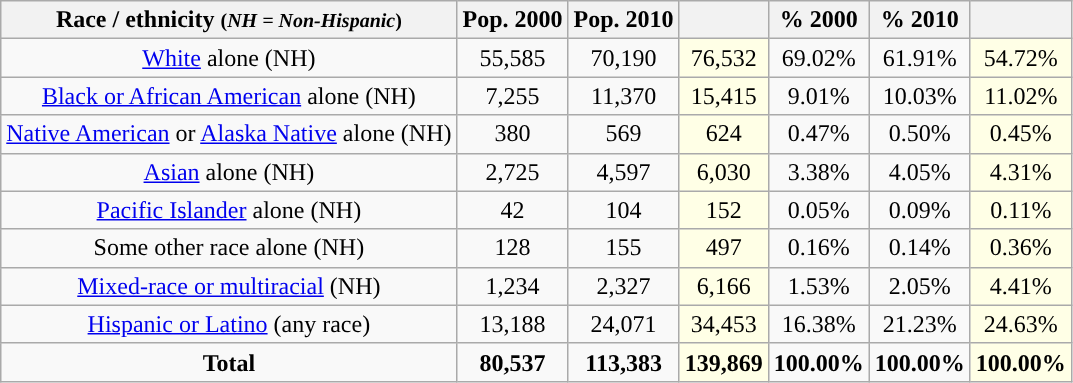<table class="wikitable" style="text-align:center;">
<tr>
<th>Race / ethnicity <small>(<em>NH = Non-Hispanic</em>)</small></th>
<th>Pop. 2000</th>
<th>Pop. 2010</th>
<th></th>
<th>% 2000</th>
<th>% 2010</th>
<th></th>
</tr>
<tr>
<td><a href='#'>White</a> alone (NH)</td>
<td>55,585</td>
<td>70,190</td>
<td style='background: #ffffe6;'>76,532</td>
<td>69.02%</td>
<td>61.91%</td>
<td style='background: #ffffe6;'>54.72%</td>
</tr>
<tr>
<td><a href='#'>Black or African American</a> alone (NH)</td>
<td>7,255</td>
<td>11,370</td>
<td style='background: #ffffe6;'>15,415</td>
<td>9.01%</td>
<td>10.03%</td>
<td style='background: #ffffe6;'>11.02%</td>
</tr>
<tr>
<td><a href='#'>Native American</a> or <a href='#'>Alaska Native</a> alone (NH)</td>
<td>380</td>
<td>569</td>
<td style='background: #ffffe6;'>624</td>
<td>0.47%</td>
<td>0.50%</td>
<td style='background: #ffffe6;'>0.45%</td>
</tr>
<tr>
<td><a href='#'>Asian</a> alone (NH)</td>
<td>2,725</td>
<td>4,597</td>
<td style='background: #ffffe6;'>6,030</td>
<td>3.38%</td>
<td>4.05%</td>
<td style='background: #ffffe6;'>4.31%</td>
</tr>
<tr>
<td><a href='#'>Pacific Islander</a> alone (NH)</td>
<td>42</td>
<td>104</td>
<td style='background: #ffffe6;'>152</td>
<td>0.05%</td>
<td>0.09%</td>
<td style='background: #ffffe6;'>0.11%</td>
</tr>
<tr>
<td>Some other race alone (NH)</td>
<td>128</td>
<td>155</td>
<td style='background: #ffffe6;'>497</td>
<td>0.16%</td>
<td>0.14%</td>
<td style='background: #ffffe6;'>0.36%</td>
</tr>
<tr>
<td><a href='#'>Mixed-race or multiracial</a> (NH)</td>
<td>1,234</td>
<td>2,327</td>
<td style='background: #ffffe6;'>6,166</td>
<td>1.53%</td>
<td>2.05%</td>
<td style='background: #ffffe6;'>4.41%</td>
</tr>
<tr>
<td><a href='#'>Hispanic or Latino</a> (any race)</td>
<td>13,188</td>
<td>24,071</td>
<td style='background: #ffffe6;'>34,453</td>
<td>16.38%</td>
<td>21.23%</td>
<td style='background: #ffffe6;'>24.63%</td>
</tr>
<tr>
<td><strong>Total</strong></td>
<td><strong>80,537</strong></td>
<td><strong>113,383</strong></td>
<td style='background: #ffffe6;'><strong>139,869</strong></td>
<td><strong>100.00%</strong></td>
<td><strong>100.00%</strong></td>
<td style='background: #ffffe6;'><strong>100.00%</strong></td>
</tr>
</table>
